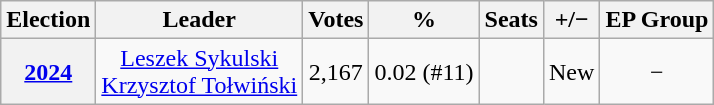<table class=wikitable style="text-align:center;">
<tr>
<th>Election</th>
<th>Leader</th>
<th>Votes</th>
<th>%</th>
<th>Seats</th>
<th>+/−</th>
<th>EP Group</th>
</tr>
<tr>
<th rowspan="2"><a href='#'>2024</a></th>
<td><a href='#'>Leszek Sykulski</a><br><a href='#'>Krzysztof Tołwiński</a></td>
<td>2,167</td>
<td>0.02 (#11)</td>
<td></td>
<td>New</td>
<td>−</td>
</tr>
</table>
